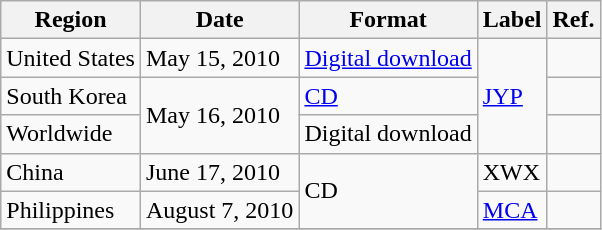<table class="wikitable">
<tr>
<th>Region</th>
<th>Date</th>
<th>Format</th>
<th>Label</th>
<th>Ref.</th>
</tr>
<tr>
<td>United States</td>
<td>May 15, 2010</td>
<td><a href='#'>Digital download</a></td>
<td rowspan="3"><a href='#'>JYP</a></td>
<td></td>
</tr>
<tr>
<td>South Korea</td>
<td rowspan="2">May 16, 2010</td>
<td><a href='#'>CD</a></td>
<td></td>
</tr>
<tr>
<td>Worldwide</td>
<td>Digital download</td>
<td></td>
</tr>
<tr>
<td>China</td>
<td>June 17, 2010</td>
<td rowspan="2">CD</td>
<td>XWX</td>
<td></td>
</tr>
<tr>
<td>Philippines</td>
<td>August 7, 2010</td>
<td><a href='#'>MCA</a></td>
<td></td>
</tr>
<tr>
</tr>
</table>
